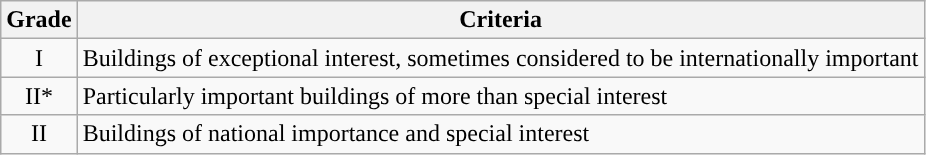<table class="wikitable">
<tr>
<th>Grade</th>
<th>Criteria</th>
</tr>
<tr>
<td align="center" >I</td>
<td>Buildings of exceptional interest, sometimes considered to be internationally important</td>
</tr>
<tr>
<td align="center" >II*</td>
<td>Particularly important buildings of more than special interest</td>
</tr>
<tr>
<td align="center" >II</td>
<td>Buildings of national importance and special interest</td>
</tr>
</table>
